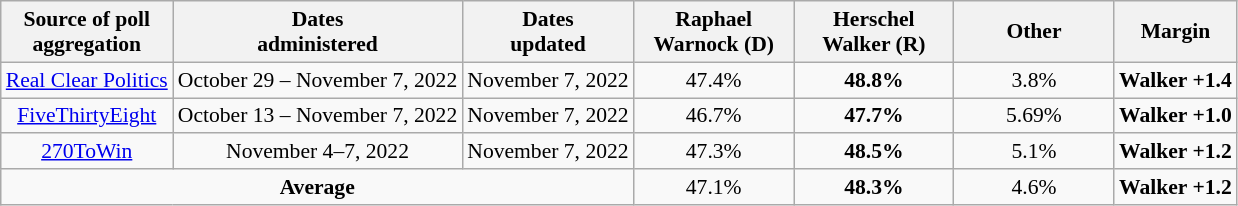<table class="wikitable sortable" style="text-align:center;font-size:90%;line-height:17px">
<tr>
<th>Source of poll<br>aggregation</th>
<th>Dates<br>administered</th>
<th>Dates<br>updated</th>
<th style="width:100px;">Raphael<br>Warnock (D)</th>
<th style="width:100px;">Herschel<br>Walker (R)</th>
<th style="width:100px;">Other<br></th>
<th>Margin</th>
</tr>
<tr>
<td><a href='#'>Real Clear Politics</a></td>
<td>October 29 – November 7, 2022</td>
<td>November 7, 2022</td>
<td>47.4%</td>
<td><strong>48.8%</strong></td>
<td>3.8%</td>
<td><strong>Walker +1.4</strong></td>
</tr>
<tr>
<td><a href='#'>FiveThirtyEight</a></td>
<td>October 13 – November 7, 2022</td>
<td>November 7, 2022</td>
<td>46.7%</td>
<td><strong>47.7%</strong></td>
<td>5.69%</td>
<td><strong>Walker +1.0</strong></td>
</tr>
<tr>
<td><a href='#'>270ToWin</a></td>
<td>November 4–7, 2022</td>
<td>November 7, 2022</td>
<td>47.3%</td>
<td><strong>48.5%</strong></td>
<td>5.1%</td>
<td><strong>Walker +1.2</strong></td>
</tr>
<tr>
<td colspan="3"><strong>Average</strong></td>
<td>47.1%</td>
<td><strong>48.3%</strong></td>
<td>4.6%</td>
<td><strong>Walker +1.2</strong></td>
</tr>
</table>
